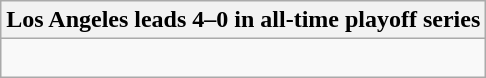<table class="wikitable collapsible collapsed">
<tr>
<th>Los Angeles leads 4–0 in all-time playoff series</th>
</tr>
<tr>
<td><br>


</td>
</tr>
</table>
